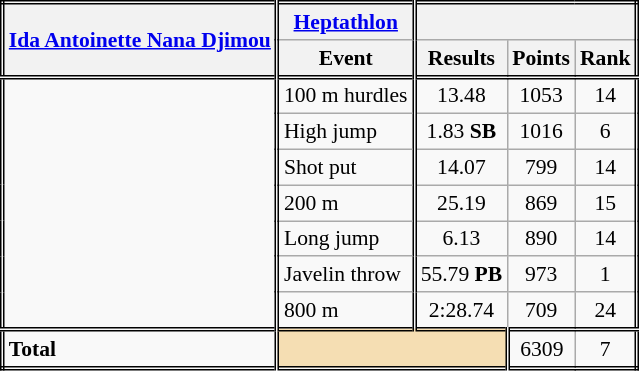<table class=wikitable style="font-size:90%; border: double;">
<tr>
<th style="border-right:double" rowspan="2"><a href='#'>Ida Antoinette Nana Djimou</a></th>
<th style="border-right:double"><a href='#'>Heptathlon</a></th>
<th colspan="3"></th>
</tr>
<tr>
<th style="border-right:double">Event</th>
<th>Results</th>
<th>Points</th>
<th>Rank</th>
</tr>
<tr style="border-top: double;">
<td style="border-right:double" rowspan="7"></td>
<td style="border-right:double">100 m hurdles</td>
<td align=center>13.48</td>
<td align=center>1053</td>
<td align=center>14</td>
</tr>
<tr>
<td style="border-right:double">High jump</td>
<td align=center>1.83 <strong>SB</strong></td>
<td align=center>1016</td>
<td align=center>6</td>
</tr>
<tr>
<td style="border-right:double">Shot put</td>
<td align=center>14.07</td>
<td align=center>799</td>
<td align=center>14</td>
</tr>
<tr>
<td style="border-right:double">200 m</td>
<td align=center>25.19</td>
<td align=center>869</td>
<td align=center>15</td>
</tr>
<tr>
<td style="border-right:double">Long jump</td>
<td align=center>6.13</td>
<td align=center>890</td>
<td align=center>14</td>
</tr>
<tr>
<td style="border-right:double">Javelin throw</td>
<td align=center>55.79 <strong>PB</strong></td>
<td align=center>973</td>
<td align=center>1</td>
</tr>
<tr>
<td style="border-right:double">800 m</td>
<td align=center>2:28.74</td>
<td align=center>709</td>
<td align=center>24</td>
</tr>
<tr style="border-top: double;">
<td style="border-right:double"><strong>Total</strong></td>
<td colspan="2" style="background:wheat; border-right:double;"></td>
<td align=center>6309</td>
<td align=center>7</td>
</tr>
</table>
